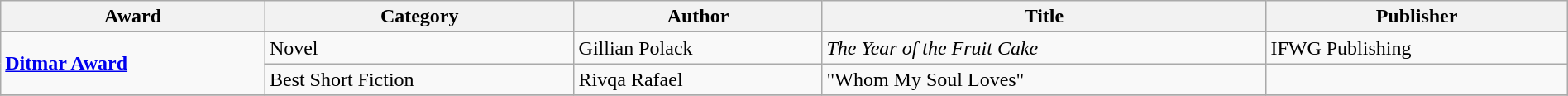<table class="wikitable" width=100%>
<tr>
<th>Award</th>
<th>Category</th>
<th>Author</th>
<th>Title</th>
<th>Publisher</th>
</tr>
<tr>
<td rowspan="2"><strong><a href='#'>Ditmar Award</a></strong></td>
<td>Novel</td>
<td>Gillian Polack</td>
<td><em>The Year of the Fruit Cake</em></td>
<td>IFWG Publishing</td>
</tr>
<tr>
<td>Best Short Fiction</td>
<td>Rivqa Rafael</td>
<td>"Whom My Soul Loves"</td>
<td></td>
</tr>
<tr>
</tr>
</table>
